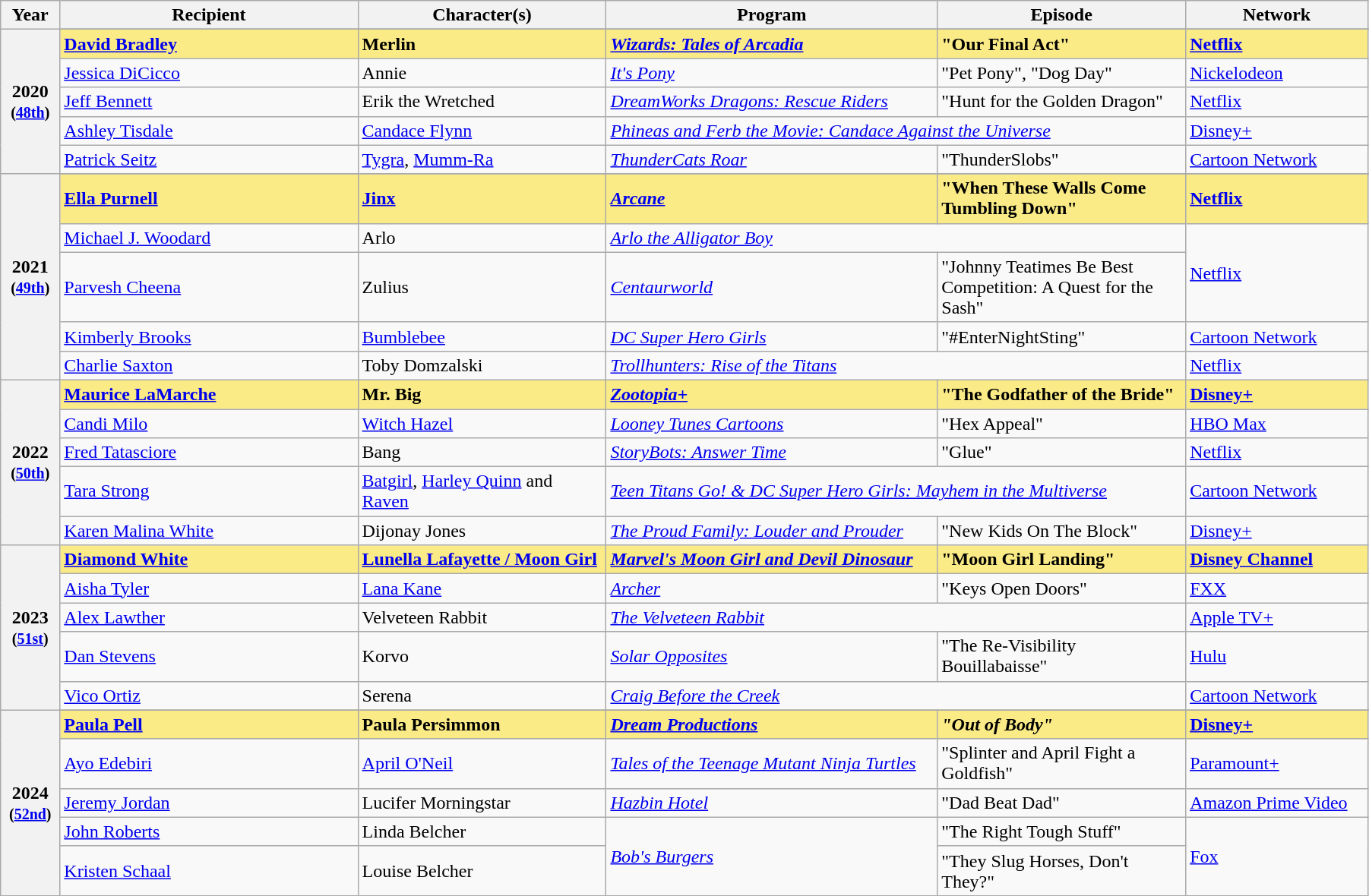<table class="wikitable" style="width:95%;">
<tr>
<th style="width:3%;">Year</th>
<th style="width:18%;">Recipient</th>
<th style="width:15%;">Character(s)</th>
<th style="width:20%;">Program</th>
<th style="width:15%;">Episode</th>
<th style="width:11%;">Network</th>
</tr>
<tr>
<th rowspan="6" style="text-align:center;">2020 <br><small>(<a href='#'>48th</a>)</small><br></th>
</tr>
<tr style="background:#FAEB86;">
<td><strong><a href='#'>David Bradley</a></strong></td>
<td><strong>Merlin</strong></td>
<td><strong><em><a href='#'>Wizards: Tales of Arcadia</a></em></strong></td>
<td><strong>"Our Final Act"</strong></td>
<td><strong><a href='#'>Netflix</a></strong></td>
</tr>
<tr>
<td><a href='#'>Jessica DiCicco</a></td>
<td>Annie</td>
<td><em><a href='#'>It's Pony</a></em></td>
<td>"Pet Pony", "Dog Day"</td>
<td><a href='#'>Nickelodeon</a></td>
</tr>
<tr>
<td><a href='#'>Jeff Bennett</a></td>
<td>Erik the Wretched</td>
<td><em><a href='#'>DreamWorks Dragons: Rescue Riders</a></em></td>
<td>"Hunt for the Golden Dragon"</td>
<td><a href='#'>Netflix</a></td>
</tr>
<tr>
<td><a href='#'>Ashley Tisdale</a></td>
<td><a href='#'>Candace Flynn</a></td>
<td colspan="2"><em><a href='#'>Phineas and Ferb the Movie: Candace Against the Universe</a></em></td>
<td><a href='#'>Disney+</a></td>
</tr>
<tr>
<td><a href='#'>Patrick Seitz</a></td>
<td><a href='#'>Tygra</a>, <a href='#'>Mumm-Ra</a></td>
<td><em><a href='#'>ThunderCats Roar</a></em></td>
<td>"ThunderSlobs"</td>
<td><a href='#'>Cartoon Network</a></td>
</tr>
<tr>
<th rowspan="6" style="text-align:center;">2021 <br><small>(<a href='#'>49th</a>)</small><br></th>
</tr>
<tr style="background:#FAEB86;">
<td><strong><a href='#'>Ella Purnell</a></strong></td>
<td><strong><a href='#'>Jinx</a></strong></td>
<td><strong><em><a href='#'>Arcane</a></em></strong></td>
<td><strong>"When These Walls Come Tumbling Down"</strong></td>
<td><strong><a href='#'>Netflix</a></strong></td>
</tr>
<tr>
<td><a href='#'>Michael J. Woodard</a></td>
<td>Arlo</td>
<td colspan="2"><em><a href='#'>Arlo the Alligator Boy</a></em></td>
<td rowspan="2"><a href='#'>Netflix</a></td>
</tr>
<tr>
<td><a href='#'>Parvesh Cheena</a></td>
<td>Zulius</td>
<td><em><a href='#'>Centaurworld</a></em></td>
<td>"Johnny Teatimes Be Best Competition: A Quest for the Sash"</td>
</tr>
<tr>
<td><a href='#'>Kimberly Brooks</a></td>
<td><a href='#'>Bumblebee</a></td>
<td><em><a href='#'>DC Super Hero Girls</a></em></td>
<td>"#EnterNightSting"</td>
<td><a href='#'>Cartoon Network</a></td>
</tr>
<tr>
<td><a href='#'>Charlie Saxton</a></td>
<td>Toby Domzalski</td>
<td colspan="2"><em><a href='#'>Trollhunters: Rise of the Titans</a></em></td>
<td><a href='#'>Netflix</a></td>
</tr>
<tr>
<th rowspan="5" style="text-align:center;">2022 <br><small>(<a href='#'>50th</a>)</small><br></th>
<td style="background:#FAEB86;"><strong><a href='#'>Maurice LaMarche</a></strong></td>
<td style="background:#FAEB86;"><strong>Mr. Big</strong></td>
<td style="background:#FAEB86;"><strong><em><a href='#'>Zootopia+</a></em></strong></td>
<td style="background:#FAEB86;"><strong>"The Godfather of the Bride"</strong></td>
<td style="background:#FAEB86;"><strong><a href='#'>Disney+</a></strong></td>
</tr>
<tr>
<td><a href='#'>Candi Milo</a></td>
<td><a href='#'>Witch Hazel</a></td>
<td><em><a href='#'>Looney Tunes Cartoons</a></em></td>
<td>"Hex Appeal"</td>
<td><a href='#'>HBO Max</a></td>
</tr>
<tr>
<td><a href='#'>Fred Tatasciore</a></td>
<td>Bang</td>
<td><em><a href='#'>StoryBots: Answer Time</a></em></td>
<td>"Glue"</td>
<td><a href='#'>Netflix</a></td>
</tr>
<tr>
<td><a href='#'>Tara Strong</a></td>
<td><a href='#'>Batgirl</a>, <a href='#'>Harley Quinn</a> and <a href='#'>Raven</a></td>
<td colspan="2"><em><a href='#'>Teen Titans Go! & DC Super Hero Girls: Mayhem in the Multiverse</a></em></td>
<td><a href='#'>Cartoon Network</a></td>
</tr>
<tr>
<td><a href='#'>Karen Malina White</a></td>
<td>Dijonay Jones</td>
<td><em><a href='#'>The Proud Family: Louder and Prouder</a></em></td>
<td>"New Kids On The Block"</td>
<td><a href='#'>Disney+</a></td>
</tr>
<tr>
<th rowspan="5" style="text-align:center;">2023 <br><small>(<a href='#'>51st</a>)</small><br></th>
<td style="background:#FAEB86;"><strong><a href='#'>Diamond White</a></strong></td>
<td style="background:#FAEB86;"><strong><a href='#'>Lunella Lafayette / Moon Girl</a></strong></td>
<td style="background:#FAEB86;"><strong><em><a href='#'>Marvel's Moon Girl and Devil Dinosaur</a></em></strong></td>
<td style="background:#FAEB86;"><strong>"Moon Girl Landing"</strong></td>
<td style="background:#FAEB86;"><strong><a href='#'>Disney Channel</a></strong></td>
</tr>
<tr>
<td><a href='#'>Aisha Tyler</a></td>
<td><a href='#'>Lana Kane</a></td>
<td><em><a href='#'>Archer</a></em></td>
<td>"Keys Open Doors"</td>
<td><a href='#'>FXX</a></td>
</tr>
<tr>
<td><a href='#'>Alex Lawther</a></td>
<td>Velveteen Rabbit</td>
<td colspan="2"><em><a href='#'>The Velveteen Rabbit</a></em></td>
<td><a href='#'>Apple TV+</a></td>
</tr>
<tr>
<td><a href='#'>Dan Stevens</a></td>
<td>Korvo</td>
<td><em><a href='#'>Solar Opposites</a></em></td>
<td>"The Re-Visibility Bouillabaisse"</td>
<td><a href='#'>Hulu</a></td>
</tr>
<tr>
<td><a href='#'>Vico Ortiz</a></td>
<td>Serena</td>
<td colspan="2"><em><a href='#'>Craig Before the Creek</a></em></td>
<td><a href='#'>Cartoon Network</a></td>
</tr>
<tr>
<th rowspan="6" style="text-align:center;">2024 <br><small>(<a href='#'>52nd</a>)</small><br></th>
</tr>
<tr>
<td style="background:#FAEB86;"><strong><a href='#'>Paula Pell</a></strong></td>
<td style="background:#FAEB86;"><strong>Paula Persimmon</strong></td>
<td style="background:#FAEB86;"><strong><em><a href='#'>Dream Productions</a></em></strong></td>
<td style="background:#FAEB86;"><strong><em>"Out of Body"</em></strong></td>
<td style="background:#FAEB86;"><strong><a href='#'>Disney+</a></strong></td>
</tr>
<tr>
<td><a href='#'>Ayo Edebiri</a></td>
<td><a href='#'>April O'Neil</a></td>
<td><em><a href='#'>Tales of the Teenage Mutant Ninja Turtles</a></em></td>
<td>"Splinter and April Fight a Goldfish"</td>
<td><a href='#'>Paramount+</a></td>
</tr>
<tr>
<td><a href='#'>Jeremy Jordan</a></td>
<td>Lucifer Morningstar</td>
<td><em><a href='#'>Hazbin Hotel</a></em></td>
<td>"Dad Beat Dad"</td>
<td><a href='#'>Amazon Prime Video</a></td>
</tr>
<tr>
<td><a href='#'>John Roberts</a></td>
<td>Linda Belcher</td>
<td rowspan="2"><em><a href='#'>Bob's Burgers</a></em></td>
<td>"The Right Tough Stuff"</td>
<td rowspan="2"><a href='#'>Fox</a></td>
</tr>
<tr>
<td><a href='#'>Kristen Schaal</a></td>
<td>Louise Belcher</td>
<td>"They Slug Horses, Don't They?"</td>
</tr>
</table>
